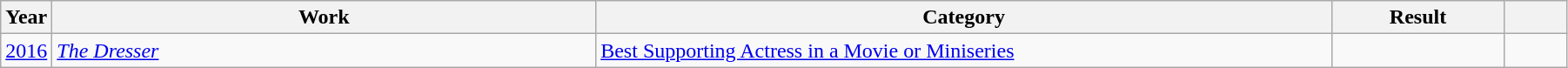<table style="width:95%;" class="wikitable sortable">
<tr>
<th style="width:3%;">Year</th>
<th>Work</th>
<th style="width:47%;">Category</th>
<th style="width:11%;">Result</th>
<th style="width:4%;" scope="col" class="unsortable"></th>
</tr>
<tr>
<td><a href='#'>2016</a></td>
<td><em><a href='#'>The Dresser</a></em></td>
<td><a href='#'>Best Supporting Actress in a Movie or Miniseries</a></td>
<td></td>
<td></td>
</tr>
</table>
